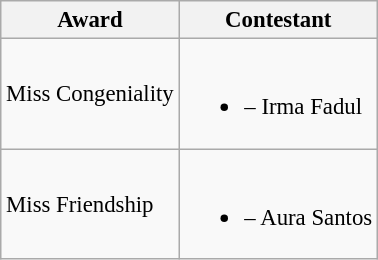<table class="wikitable sortable" style="font-size: 95%;">
<tr>
<th>Award</th>
<th>Contestant</th>
</tr>
<tr>
<td>Miss Congeniality</td>
<td><br><ul><li> – Irma Fadul</li></ul></td>
</tr>
<tr>
<td>Miss Friendship</td>
<td><br><ul><li> – Aura Santos</li></ul></td>
</tr>
</table>
